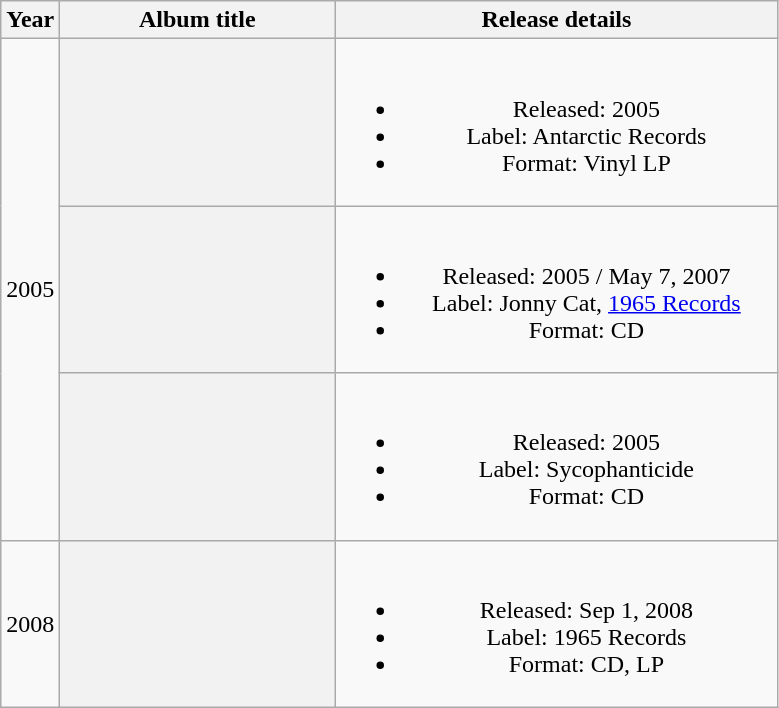<table class="wikitable plainrowheaders" style="text-align:center;">
<tr>
<th>Year</th>
<th scope="col" style="width:11em;">Album title</th>
<th scope="col" style="width:18em;">Release details</th>
</tr>
<tr>
<td rowspan="3">2005</td>
<th></th>
<td><br><ul><li>Released: 2005</li><li>Label: Antarctic Records</li><li>Format: Vinyl LP</li></ul></td>
</tr>
<tr>
<th></th>
<td><br><ul><li>Released: 2005 / May 7, 2007</li><li>Label: Jonny Cat, <a href='#'>1965 Records</a></li><li>Format: CD</li></ul></td>
</tr>
<tr>
<th></th>
<td><br><ul><li>Released: 2005</li><li>Label: Sycophanticide</li><li>Format: CD</li></ul></td>
</tr>
<tr>
<td>2008</td>
<th></th>
<td><br><ul><li>Released: Sep 1, 2008</li><li>Label: 1965 Records</li><li>Format: CD, LP</li></ul></td>
</tr>
</table>
